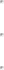<table>
<tr>
<td></td>
<td></td>
<td></td>
<td><hr></td>
</tr>
<tr>
<td></td>
<td></td>
<td></td>
<td><hr></td>
</tr>
<tr>
<td></td>
<td></td>
<td></td>
<td><hr></td>
</tr>
</table>
